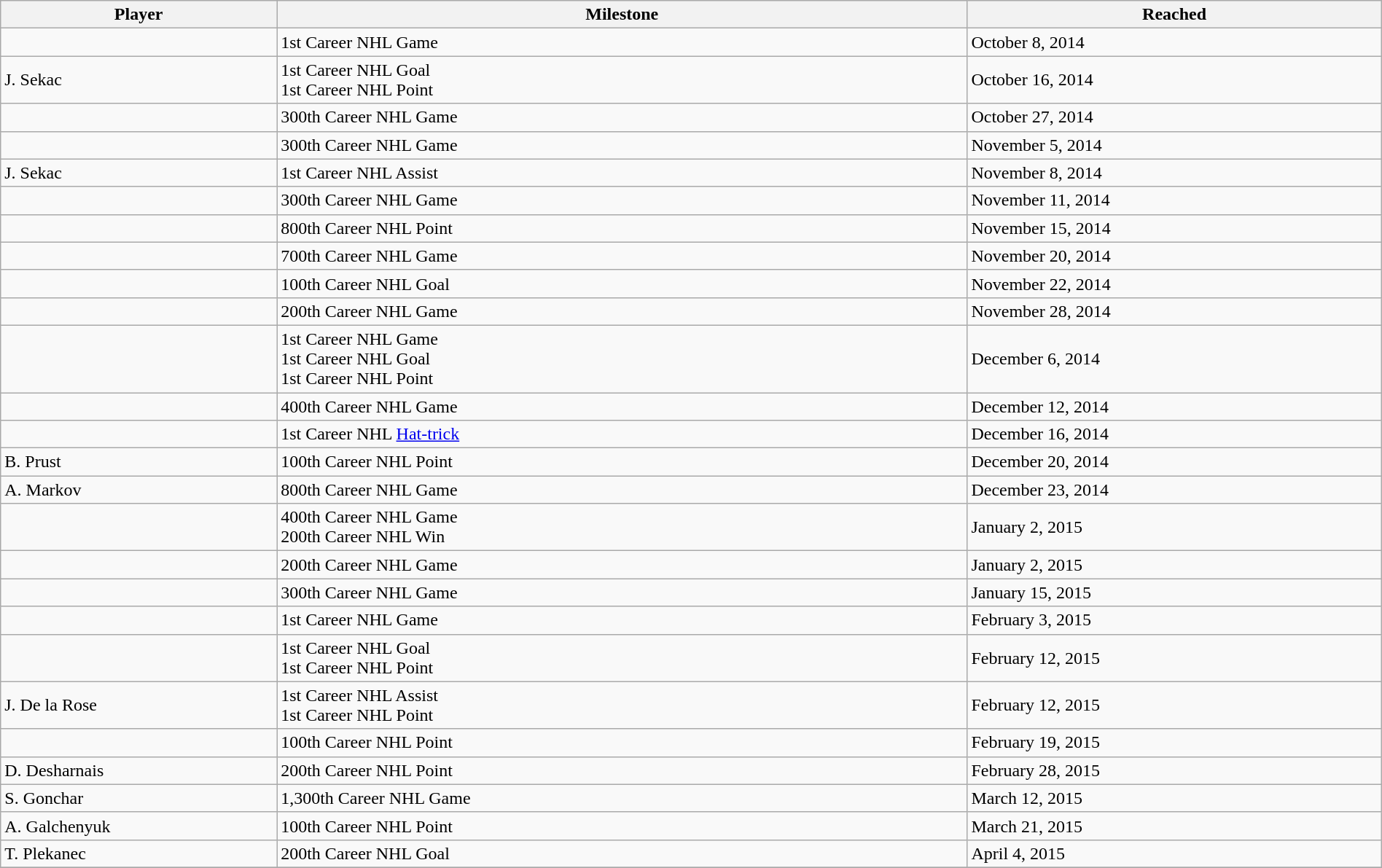<table class="wikitable sortable" style="width:100%;">
<tr align=center>
<th style="width:20%;">Player</th>
<th style="width:50%;">Milestone</th>
<th style="width:30%;" data-sort-type="date">Reached</th>
</tr>
<tr>
<td></td>
<td>1st Career NHL Game</td>
<td>October 8, 2014</td>
</tr>
<tr>
<td>J. Sekac</td>
<td>1st Career NHL Goal<br>1st Career NHL Point</td>
<td>October 16, 2014</td>
</tr>
<tr>
<td></td>
<td>300th Career NHL Game</td>
<td>October 27, 2014</td>
</tr>
<tr>
<td></td>
<td>300th Career NHL Game</td>
<td>November 5, 2014</td>
</tr>
<tr>
<td>J. Sekac</td>
<td>1st Career NHL Assist</td>
<td>November 8, 2014</td>
</tr>
<tr>
<td></td>
<td>300th Career NHL Game</td>
<td>November 11, 2014</td>
</tr>
<tr>
<td></td>
<td>800th Career NHL Point</td>
<td>November 15, 2014</td>
</tr>
<tr>
<td></td>
<td>700th Career NHL Game</td>
<td>November 20, 2014</td>
</tr>
<tr>
<td></td>
<td>100th Career NHL Goal</td>
<td>November 22, 2014</td>
</tr>
<tr>
<td></td>
<td>200th Career NHL Game</td>
<td>November 28, 2014</td>
</tr>
<tr>
<td></td>
<td>1st Career NHL Game<br>1st Career NHL Goal<br>1st Career NHL Point</td>
<td>December 6, 2014</td>
</tr>
<tr>
<td></td>
<td>400th Career NHL Game</td>
<td>December 12, 2014</td>
</tr>
<tr>
<td></td>
<td>1st Career NHL <a href='#'>Hat-trick</a></td>
<td>December 16, 2014</td>
</tr>
<tr>
<td>B. Prust</td>
<td>100th Career NHL Point</td>
<td>December 20, 2014</td>
</tr>
<tr>
<td>A. Markov</td>
<td>800th Career NHL Game</td>
<td>December 23, 2014</td>
</tr>
<tr>
<td></td>
<td>400th Career NHL Game<br>200th Career NHL Win</td>
<td>January 2, 2015</td>
</tr>
<tr>
<td></td>
<td>200th Career NHL Game</td>
<td>January 2, 2015</td>
</tr>
<tr>
<td></td>
<td>300th Career NHL Game</td>
<td>January 15, 2015</td>
</tr>
<tr>
<td></td>
<td>1st Career NHL Game</td>
<td>February 3, 2015</td>
</tr>
<tr>
<td></td>
<td>1st Career NHL Goal<br>1st Career NHL Point</td>
<td>February 12, 2015</td>
</tr>
<tr>
<td>J. De la Rose</td>
<td>1st Career NHL Assist<br>1st Career NHL Point</td>
<td>February 12, 2015</td>
</tr>
<tr>
<td></td>
<td>100th Career NHL Point</td>
<td>February 19, 2015</td>
</tr>
<tr>
<td>D. Desharnais</td>
<td>200th Career NHL Point</td>
<td>February 28, 2015</td>
</tr>
<tr>
<td>S. Gonchar</td>
<td>1,300th Career NHL Game</td>
<td>March 12, 2015</td>
</tr>
<tr>
<td>A. Galchenyuk</td>
<td>100th Career NHL Point</td>
<td>March 21, 2015</td>
</tr>
<tr>
<td>T. Plekanec</td>
<td>200th Career NHL Goal</td>
<td>April 4, 2015</td>
</tr>
<tr>
</tr>
</table>
